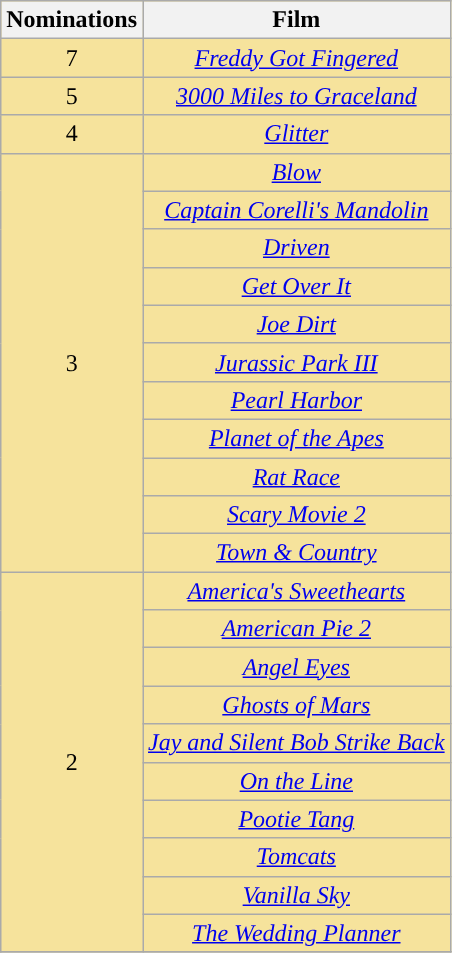<table class="wikitable sortable" rowspan=2 style="text-align: center; background: #f6e39c">
<tr>
<th scope="col" width="55">Nominations</th>
<th scope="col" align="center">Film</th>
</tr>
<tr>
<td>7</td>
<td><em><a href='#'>Freddy Got Fingered</a></em></td>
</tr>
<tr>
<td>5</td>
<td><em><a href='#'>3000 Miles to Graceland</a></em></td>
</tr>
<tr>
<td>4</td>
<td><em><a href='#'>Glitter</a></em></td>
</tr>
<tr>
<td rowspan="11" style="text-align:center">3</td>
<td><em><a href='#'>Blow</a></em></td>
</tr>
<tr>
<td><em><a href='#'>Captain Corelli's Mandolin</a></em></td>
</tr>
<tr>
<td><em><a href='#'>Driven</a></em></td>
</tr>
<tr>
<td><em><a href='#'>Get Over It</a></em></td>
</tr>
<tr>
<td><em><a href='#'>Joe Dirt</a></em></td>
</tr>
<tr>
<td><em><a href='#'>Jurassic Park III</a></em></td>
</tr>
<tr>
<td><em><a href='#'>Pearl Harbor</a></em></td>
</tr>
<tr>
<td><em><a href='#'>Planet of the Apes</a></em></td>
</tr>
<tr>
<td><em><a href='#'>Rat Race</a></em></td>
</tr>
<tr>
<td><em><a href='#'>Scary Movie 2</a></em></td>
</tr>
<tr>
<td><em><a href='#'>Town & Country</a></em></td>
</tr>
<tr>
<td rowspan="10" style="text-align:center">2</td>
<td><em><a href='#'>America's Sweethearts</a></em></td>
</tr>
<tr>
<td><em><a href='#'>American Pie 2</a></em></td>
</tr>
<tr>
<td><em><a href='#'>Angel Eyes</a></em></td>
</tr>
<tr>
<td><em><a href='#'>Ghosts of Mars</a></em></td>
</tr>
<tr>
<td><em><a href='#'>Jay and Silent Bob Strike Back</a></em></td>
</tr>
<tr>
<td><em><a href='#'>On the Line</a></em></td>
</tr>
<tr>
<td><em><a href='#'>Pootie Tang</a></em></td>
</tr>
<tr>
<td><em><a href='#'>Tomcats</a></em></td>
</tr>
<tr>
<td><em><a href='#'>Vanilla Sky</a></em></td>
</tr>
<tr>
<td><em><a href='#'>The Wedding Planner</a></em></td>
</tr>
<tr>
</tr>
</table>
